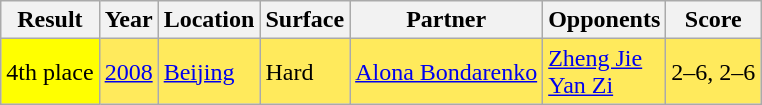<table class="sortable wikitable">
<tr>
<th>Result</th>
<th>Year</th>
<th>Location</th>
<th>Surface</th>
<th>Partner</th>
<th>Opponents</th>
<th class="unsortable">Score</th>
</tr>
<tr bgcolor=FFEA5C>
<td bgcolor=yellow>4th place</td>
<td><a href='#'>2008</a></td>
<td><a href='#'>Beijing</a></td>
<td>Hard</td>
<td> <a href='#'>Alona Bondarenko</a></td>
<td> <a href='#'>Zheng Jie</a> <br>  <a href='#'>Yan Zi</a></td>
<td>2–6, 2–6</td>
</tr>
</table>
